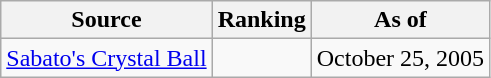<table class="wikitable" style="text-align:center">
<tr>
<th>Source</th>
<th>Ranking</th>
<th>As of</th>
</tr>
<tr>
<td align=left><a href='#'>Sabato's Crystal Ball</a></td>
<td></td>
<td>October 25, 2005</td>
</tr>
</table>
